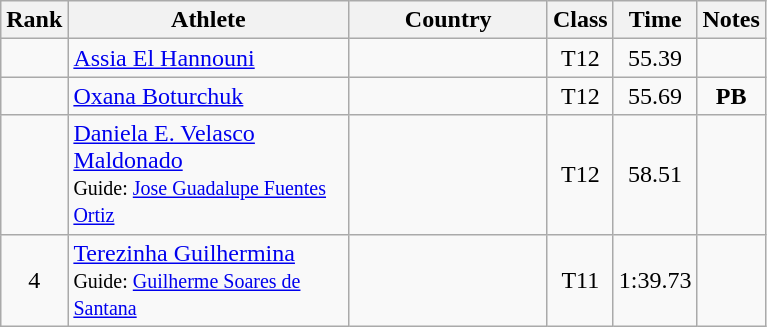<table class="wikitable sortable" style="text-align:center">
<tr>
<th>Rank</th>
<th style="width:180px">Athlete</th>
<th style="width:125px">Country</th>
<th>Class</th>
<th>Time</th>
<th>Notes</th>
</tr>
<tr>
<td></td>
<td style="text-align:left;"><a href='#'>Assia El Hannouni</a></td>
<td style="text-align:left;"></td>
<td>T12</td>
<td>55.39</td>
<td></td>
</tr>
<tr>
<td></td>
<td style="text-align:left;"><a href='#'>Oxana Boturchuk</a></td>
<td style="text-align:left;"></td>
<td>T12</td>
<td>55.69</td>
<td><strong>PB</strong></td>
</tr>
<tr>
<td></td>
<td style="text-align:left;"><a href='#'>Daniela E. Velasco Maldonado</a><br><small>Guide: <a href='#'>Jose Guadalupe Fuentes Ortiz</a></small></td>
<td style="text-align:left;"></td>
<td>T12</td>
<td>58.51</td>
<td></td>
</tr>
<tr>
<td>4</td>
<td style="text-align:left;"><a href='#'>Terezinha Guilhermina</a><br><small>Guide: <a href='#'>Guilherme Soares de Santana</a></small></td>
<td style="text-align:left;"></td>
<td>T11</td>
<td>1:39.73</td>
<td></td>
</tr>
</table>
